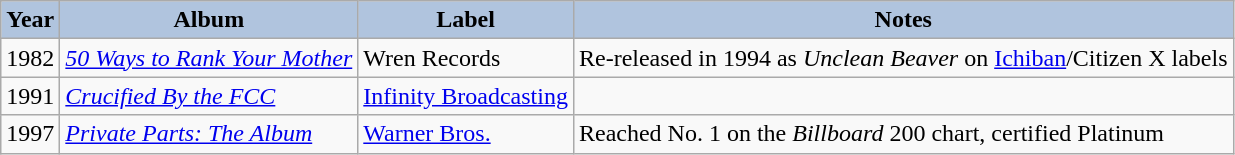<table class="wikitable">
<tr>
<th style="background:#B0C4DE;">Year</th>
<th style="background:#B0C4DE;">Album</th>
<th style="background:#B0C4DE;">Label</th>
<th style="background:#B0C4DE;">Notes</th>
</tr>
<tr>
<td>1982</td>
<td><em><a href='#'>50 Ways to Rank Your Mother</a></em></td>
<td>Wren Records</td>
<td>Re-released in 1994 as <em>Unclean Beaver</em> on <a href='#'>Ichiban</a>/Citizen X labels</td>
</tr>
<tr>
<td>1991</td>
<td><em><a href='#'>Crucified By the FCC</a></em></td>
<td><a href='#'>Infinity Broadcasting</a></td>
<td></td>
</tr>
<tr>
<td>1997</td>
<td><em><a href='#'>Private Parts: The Album</a></em></td>
<td><a href='#'>Warner Bros.</a></td>
<td>Reached No. 1 on the <em>Billboard</em> 200 chart, certified Platinum</td>
</tr>
</table>
